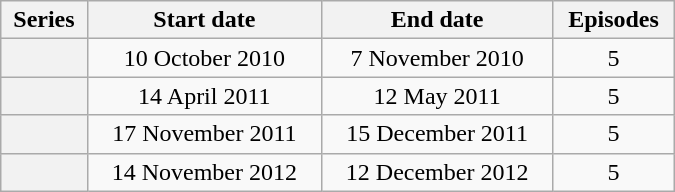<table class="wikitable plainrowheaders" style="text-align:center; width:450px;">
<tr>
<th>Series</th>
<th>Start date</th>
<th>End date</th>
<th>Episodes</th>
</tr>
<tr>
<th scope=row></th>
<td>10 October 2010</td>
<td>7 November 2010</td>
<td>5</td>
</tr>
<tr>
<th scope=row></th>
<td>14 April 2011</td>
<td>12 May 2011</td>
<td>5</td>
</tr>
<tr>
<th scope=row></th>
<td>17 November 2011</td>
<td>15 December 2011</td>
<td>5</td>
</tr>
<tr>
<th scope=row></th>
<td>14 November 2012</td>
<td>12 December 2012</td>
<td>5</td>
</tr>
</table>
